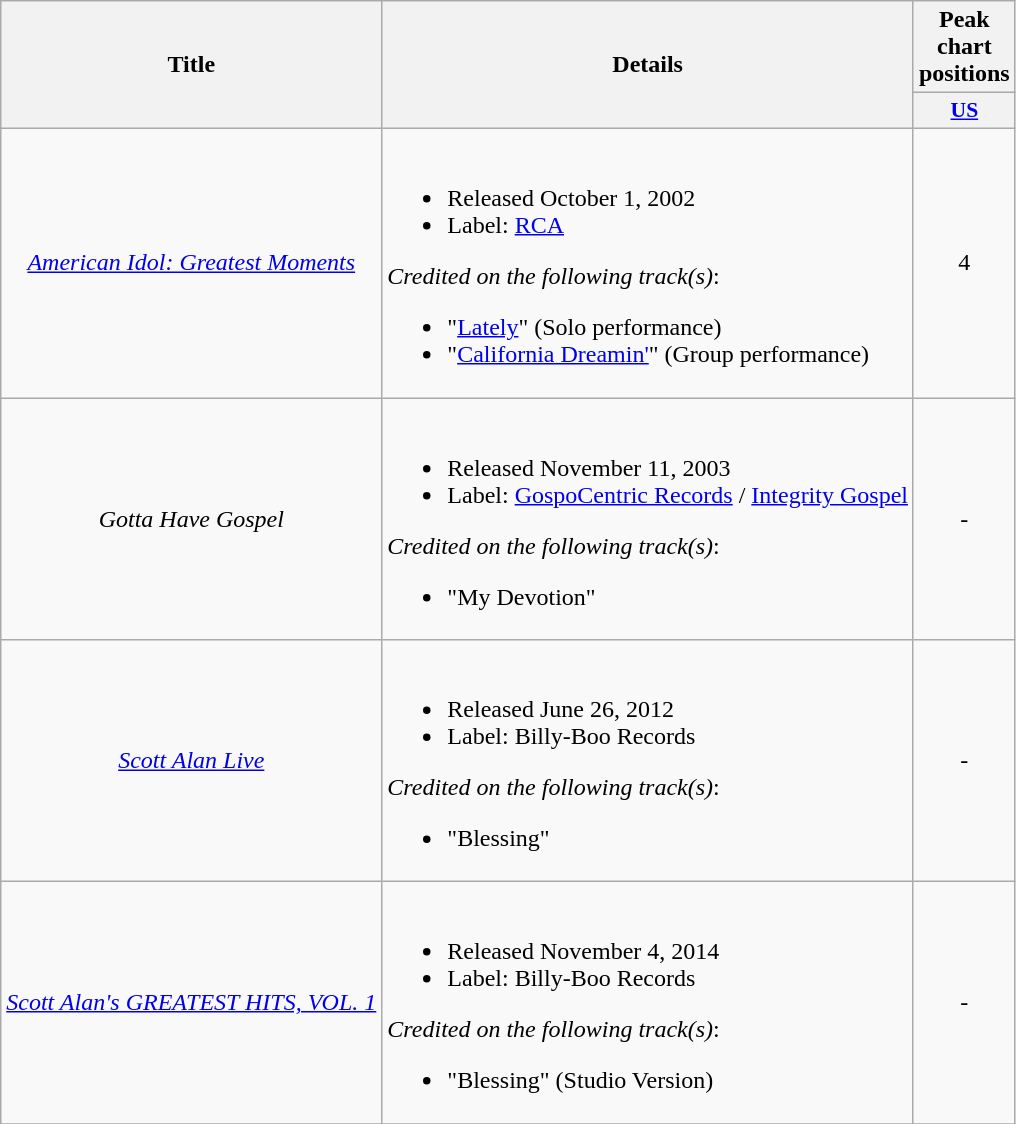<table class="wikitable plainrowheaders" style="text-align:center;">
<tr>
<th scope="col" rowspan="2">Title</th>
<th scope="col" rowspan="2">Details</th>
<th scope="col" rowspan="1">Peak chart positions</th>
</tr>
<tr>
<th scope="col" style="width:3em;font-size:90%;"><a href='#'>US</a></th>
</tr>
<tr>
<td><em><a href='#'>American Idol: Greatest Moments</a></em></td>
<td align="left"><br><ul><li>Released October 1, 2002</li><li>Label: <a href='#'>RCA</a></li></ul><em>Credited on the following track(s)</em>:<ul><li>"<a href='#'>Lately</a>" (Solo performance)</li><li>"<a href='#'>California Dreamin'</a>" (Group performance)</li></ul></td>
<td>4</td>
</tr>
<tr>
<td><em>Gotta Have Gospel</em></td>
<td align="left"><br><ul><li>Released November 11, 2003</li><li>Label: <a href='#'>GospoCentric Records</a> / <a href='#'>Integrity Gospel</a></li></ul><em>Credited on the following track(s)</em>:<ul><li>"My Devotion"</li></ul></td>
<td>-</td>
</tr>
<tr>
<td><em><a href='#'>Scott Alan Live</a></em></td>
<td align="left"><br><ul><li>Released June 26, 2012</li><li>Label: Billy-Boo Records</li></ul><em>Credited on the following track(s)</em>:<ul><li>"Blessing"</li></ul></td>
<td>-</td>
</tr>
<tr>
<td><em><a href='#'>Scott Alan's GREATEST HITS, VOL. 1</a></em></td>
<td align="left"><br><ul><li>Released November 4, 2014</li><li>Label: Billy-Boo Records</li></ul><em>Credited on the following track(s)</em>:<ul><li>"Blessing" (Studio Version)</li></ul></td>
<td>-</td>
</tr>
<tr>
</tr>
</table>
